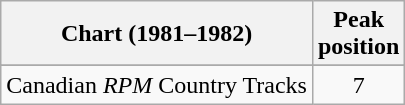<table class="wikitable sortable">
<tr>
<th align="left">Chart (1981–1982)</th>
<th align="center">Peak<br>position</th>
</tr>
<tr>
</tr>
<tr>
<td align="left">Canadian <em>RPM</em> Country Tracks</td>
<td align="center">7</td>
</tr>
</table>
